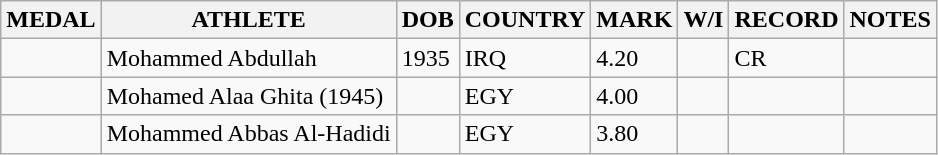<table class="wikitable">
<tr>
<th>MEDAL</th>
<th>ATHLETE</th>
<th>DOB</th>
<th>COUNTRY</th>
<th>MARK</th>
<th>W/I</th>
<th>RECORD</th>
<th>NOTES</th>
</tr>
<tr>
<td></td>
<td>Mohammed Abdullah</td>
<td>1935</td>
<td>IRQ</td>
<td>4.20</td>
<td></td>
<td>CR</td>
<td></td>
</tr>
<tr>
<td></td>
<td>Mohamed Alaa Ghita (1945)</td>
<td></td>
<td>EGY</td>
<td>4.00</td>
<td></td>
<td></td>
<td></td>
</tr>
<tr>
<td></td>
<td>Mohammed Abbas Al-Hadidi</td>
<td></td>
<td>EGY</td>
<td>3.80</td>
<td></td>
<td></td>
<td></td>
</tr>
</table>
